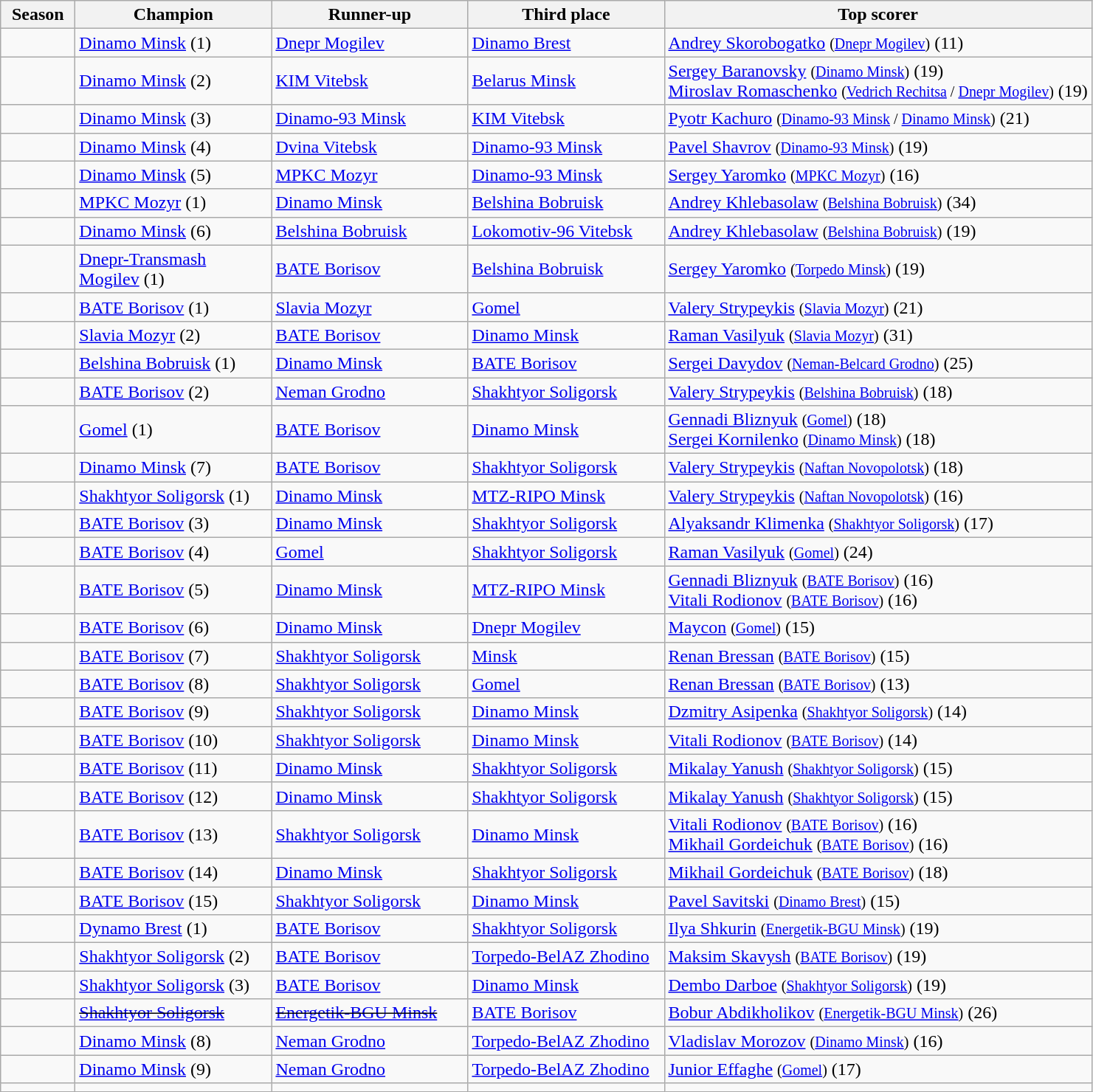<table class="wikitable">
<tr>
<th width=60>Season</th>
<th width=170>Champion</th>
<th width=170>Runner-up</th>
<th width=170>Third place</th>
<th>Top scorer</th>
</tr>
<tr>
<td></td>
<td><a href='#'>Dinamo Minsk</a> (1)</td>
<td><a href='#'>Dnepr Mogilev</a></td>
<td><a href='#'>Dinamo Brest</a></td>
<td> <a href='#'>Andrey Skorobogatko</a> <small>(<a href='#'>Dnepr Mogilev</a>)</small> (11)</td>
</tr>
<tr>
<td></td>
<td><a href='#'>Dinamo Minsk</a> (2)</td>
<td><a href='#'>KIM Vitebsk</a></td>
<td><a href='#'>Belarus Minsk</a></td>
<td> <a href='#'>Sergey Baranovsky</a> <small>(<a href='#'>Dinamo Minsk</a>)</small> (19)<br> <a href='#'>Miroslav Romaschenko</a> <small>(<a href='#'>Vedrich Rechitsa</a> / <a href='#'>Dnepr Mogilev</a>)</small> (19)<br></td>
</tr>
<tr>
<td></td>
<td><a href='#'>Dinamo Minsk</a> (3)</td>
<td><a href='#'>Dinamo-93 Minsk</a></td>
<td><a href='#'>KIM Vitebsk</a></td>
<td> <a href='#'>Pyotr Kachuro</a> <small>(<a href='#'>Dinamo-93 Minsk</a> / <a href='#'>Dinamo Minsk</a>)</small> (21)</td>
</tr>
<tr>
<td></td>
<td><a href='#'>Dinamo Minsk</a> (4)</td>
<td><a href='#'>Dvina Vitebsk</a></td>
<td><a href='#'>Dinamo-93 Minsk</a></td>
<td> <a href='#'>Pavel Shavrov</a> <small>(<a href='#'>Dinamo-93 Minsk</a>)</small> (19)</td>
</tr>
<tr>
<td></td>
<td><a href='#'>Dinamo Minsk</a> (5)</td>
<td><a href='#'>MPKC Mozyr</a></td>
<td><a href='#'>Dinamo-93 Minsk</a></td>
<td> <a href='#'>Sergey Yaromko</a> <small>(<a href='#'>MPKC Mozyr</a>)</small> (16)</td>
</tr>
<tr>
<td></td>
<td><a href='#'>MPKC Mozyr</a> (1)</td>
<td><a href='#'>Dinamo Minsk</a></td>
<td><a href='#'>Belshina Bobruisk</a></td>
<td> <a href='#'>Andrey Khlebasolaw</a>  <small>(<a href='#'>Belshina Bobruisk</a>)</small> (34)</td>
</tr>
<tr>
<td></td>
<td><a href='#'>Dinamo Minsk</a> (6)</td>
<td><a href='#'>Belshina Bobruisk</a></td>
<td><a href='#'>Lokomotiv-96 Vitebsk</a></td>
<td> <a href='#'>Andrey Khlebasolaw</a>  <small>(<a href='#'>Belshina Bobruisk</a>)</small> (19)</td>
</tr>
<tr>
<td></td>
<td><a href='#'>Dnepr-Transmash Mogilev</a> (1)</td>
<td><a href='#'>BATE Borisov</a></td>
<td><a href='#'>Belshina Bobruisk</a></td>
<td> <a href='#'>Sergey Yaromko</a> <small>(<a href='#'>Torpedo Minsk</a>)</small> (19)</td>
</tr>
<tr>
<td></td>
<td><a href='#'>BATE Borisov</a> (1)</td>
<td><a href='#'>Slavia Mozyr</a></td>
<td><a href='#'>Gomel</a></td>
<td> <a href='#'>Valery Strypeykis</a> <small>(<a href='#'>Slavia Mozyr</a>)</small> (21)</td>
</tr>
<tr>
<td></td>
<td><a href='#'>Slavia Mozyr</a> (2)</td>
<td><a href='#'>BATE Borisov</a></td>
<td><a href='#'>Dinamo Minsk</a></td>
<td> <a href='#'>Raman Vasilyuk</a> <small>(<a href='#'>Slavia Mozyr</a>)</small> (31)</td>
</tr>
<tr>
<td></td>
<td><a href='#'>Belshina Bobruisk</a> (1)</td>
<td><a href='#'>Dinamo Minsk</a></td>
<td><a href='#'>BATE Borisov</a></td>
<td> <a href='#'>Sergei Davydov</a> <small>(<a href='#'>Neman-Belcard Grodno</a>)</small> (25)</td>
</tr>
<tr>
<td></td>
<td><a href='#'>BATE Borisov</a> (2)</td>
<td><a href='#'>Neman Grodno</a></td>
<td><a href='#'>Shakhtyor Soligorsk</a></td>
<td> <a href='#'>Valery Strypeykis</a> <small>(<a href='#'>Belshina Bobruisk</a>)</small> (18)</td>
</tr>
<tr>
<td></td>
<td><a href='#'>Gomel</a> (1)</td>
<td><a href='#'>BATE Borisov</a></td>
<td><a href='#'>Dinamo Minsk</a></td>
<td> <a href='#'>Gennadi Bliznyuk</a> <small>(<a href='#'>Gomel</a>)</small> (18)<br> <a href='#'>Sergei Kornilenko</a> <small>(<a href='#'>Dinamo Minsk</a>)</small> (18)</td>
</tr>
<tr>
<td></td>
<td><a href='#'>Dinamo Minsk</a> (7)</td>
<td><a href='#'>BATE Borisov</a></td>
<td><a href='#'>Shakhtyor Soligorsk</a></td>
<td> <a href='#'>Valery Strypeykis</a> <small>(<a href='#'>Naftan Novopolotsk</a>)</small> (18)</td>
</tr>
<tr>
<td></td>
<td><a href='#'>Shakhtyor Soligorsk</a> (1)</td>
<td><a href='#'>Dinamo Minsk</a></td>
<td><a href='#'>MTZ-RIPO Minsk</a></td>
<td> <a href='#'>Valery Strypeykis</a> <small>(<a href='#'>Naftan Novopolotsk</a>)</small> (16)</td>
</tr>
<tr>
<td></td>
<td><a href='#'>BATE Borisov</a> (3)</td>
<td><a href='#'>Dinamo Minsk</a></td>
<td><a href='#'>Shakhtyor Soligorsk</a></td>
<td> <a href='#'>Alyaksandr Klimenka</a> <small>(<a href='#'>Shakhtyor Soligorsk</a>)</small> (17)</td>
</tr>
<tr>
<td></td>
<td><a href='#'>BATE Borisov</a> (4)</td>
<td><a href='#'>Gomel</a></td>
<td><a href='#'>Shakhtyor Soligorsk</a></td>
<td> <a href='#'>Raman Vasilyuk</a> <small>(<a href='#'>Gomel</a>)</small> (24)</td>
</tr>
<tr>
<td></td>
<td><a href='#'>BATE Borisov</a> (5)</td>
<td><a href='#'>Dinamo Minsk</a></td>
<td><a href='#'>MTZ-RIPO Minsk</a></td>
<td> <a href='#'>Gennadi Bliznyuk</a> <small>(<a href='#'>BATE Borisov</a>)</small> (16)<br> <a href='#'>Vitali Rodionov</a> <small>(<a href='#'>BATE Borisov</a>)</small> (16)</td>
</tr>
<tr>
<td></td>
<td><a href='#'>BATE Borisov</a> (6)</td>
<td><a href='#'>Dinamo Minsk</a></td>
<td><a href='#'>Dnepr Mogilev</a></td>
<td> <a href='#'>Maycon</a> <small>(<a href='#'>Gomel</a>)</small> (15)</td>
</tr>
<tr>
<td></td>
<td><a href='#'>BATE Borisov</a> (7)</td>
<td><a href='#'>Shakhtyor Soligorsk</a></td>
<td><a href='#'>Minsk</a></td>
<td> <a href='#'>Renan Bressan</a> <small>(<a href='#'>BATE Borisov</a>)</small> (15)</td>
</tr>
<tr>
<td></td>
<td><a href='#'>BATE Borisov</a> (8)</td>
<td><a href='#'>Shakhtyor Soligorsk</a></td>
<td><a href='#'>Gomel</a></td>
<td> <a href='#'>Renan Bressan</a> <small>(<a href='#'>BATE Borisov</a>)</small> (13)</td>
</tr>
<tr>
<td></td>
<td><a href='#'>BATE Borisov</a> (9)</td>
<td><a href='#'>Shakhtyor Soligorsk</a></td>
<td><a href='#'>Dinamo Minsk</a></td>
<td> <a href='#'>Dzmitry Asipenka</a> <small>(<a href='#'>Shakhtyor Soligorsk</a>)</small> (14)</td>
</tr>
<tr>
<td></td>
<td><a href='#'>BATE Borisov</a> (10)</td>
<td><a href='#'>Shakhtyor Soligorsk</a></td>
<td><a href='#'>Dinamo Minsk</a></td>
<td> <a href='#'>Vitali Rodionov</a> <small>(<a href='#'>BATE Borisov</a>)</small> (14)</td>
</tr>
<tr>
<td></td>
<td><a href='#'>BATE Borisov</a> (11)</td>
<td><a href='#'>Dinamo Minsk</a></td>
<td><a href='#'>Shakhtyor Soligorsk</a></td>
<td> <a href='#'>Mikalay Yanush</a> <small>(<a href='#'>Shakhtyor Soligorsk</a>)</small> (15)</td>
</tr>
<tr>
<td></td>
<td><a href='#'>BATE Borisov</a> (12)</td>
<td><a href='#'>Dinamo Minsk</a></td>
<td><a href='#'>Shakhtyor Soligorsk</a></td>
<td> <a href='#'>Mikalay Yanush</a> <small>(<a href='#'>Shakhtyor Soligorsk</a>)</small> (15)</td>
</tr>
<tr>
<td></td>
<td><a href='#'>BATE Borisov</a> (13)</td>
<td><a href='#'>Shakhtyor Soligorsk</a></td>
<td><a href='#'>Dinamo Minsk</a></td>
<td> <a href='#'>Vitali Rodionov</a> <small>(<a href='#'>BATE Borisov</a>)</small> (16)<br> <a href='#'>Mikhail Gordeichuk</a> <small>(<a href='#'>BATE Borisov</a>)</small> (16)</td>
</tr>
<tr>
<td></td>
<td><a href='#'>BATE Borisov</a> (14)</td>
<td><a href='#'>Dinamo Minsk</a></td>
<td><a href='#'>Shakhtyor Soligorsk</a></td>
<td> <a href='#'>Mikhail Gordeichuk</a> <small>(<a href='#'>BATE Borisov</a>)</small> (18)</td>
</tr>
<tr>
<td></td>
<td><a href='#'>BATE Borisov</a> (15)</td>
<td><a href='#'>Shakhtyor Soligorsk</a></td>
<td><a href='#'>Dinamo Minsk</a></td>
<td> <a href='#'>Pavel Savitski</a> <small>(<a href='#'>Dinamo Brest</a>)</small> (15)</td>
</tr>
<tr>
<td></td>
<td><a href='#'>Dynamo Brest</a> (1)</td>
<td><a href='#'>BATE Borisov</a></td>
<td><a href='#'>Shakhtyor Soligorsk</a></td>
<td> <a href='#'>Ilya Shkurin</a> <small>(<a href='#'>Energetik-BGU Minsk</a>)</small> (19)</td>
</tr>
<tr>
<td></td>
<td><a href='#'>Shakhtyor Soligorsk</a> (2)</td>
<td><a href='#'>BATE Borisov</a></td>
<td><a href='#'>Torpedo-BelAZ Zhodino</a></td>
<td> <a href='#'>Maksim Skavysh</a> <small>(<a href='#'>BATE Borisov</a>)</small> (19)</td>
</tr>
<tr>
<td></td>
<td><a href='#'>Shakhtyor Soligorsk</a> (3)</td>
<td><a href='#'>BATE Borisov</a></td>
<td><a href='#'>Dinamo Minsk</a></td>
<td> <a href='#'>Dembo Darboe</a> <small>(<a href='#'>Shakhtyor Soligorsk</a>)</small> (19)</td>
</tr>
<tr>
<td></td>
<td><s><a href='#'>Shakhtyor Soligorsk</a></s></td>
<td><s><a href='#'>Energetik-BGU Minsk</a></s></td>
<td><a href='#'>BATE Borisov</a></td>
<td> <a href='#'>Bobur Abdikholikov</a> <small>(<a href='#'>Energetik-BGU Minsk</a>)</small> (26)</td>
</tr>
<tr>
<td></td>
<td><a href='#'>Dinamo Minsk</a> (8)</td>
<td><a href='#'>Neman Grodno</a></td>
<td><a href='#'>Torpedo-BelAZ Zhodino</a></td>
<td> <a href='#'>Vladislav Morozov</a> <small>(<a href='#'>Dinamo Minsk</a>)</small> (16)</td>
</tr>
<tr>
<td></td>
<td><a href='#'>Dinamo Minsk</a> (9)</td>
<td><a href='#'>Neman Grodno</a></td>
<td><a href='#'>Torpedo-BelAZ Zhodino</a></td>
<td> <a href='#'>Junior Effaghe</a> <small>(<a href='#'>Gomel</a>)</small> (17)</td>
</tr>
<tr>
<td></td>
<td></td>
<td></td>
<td></td>
<td></td>
</tr>
</table>
